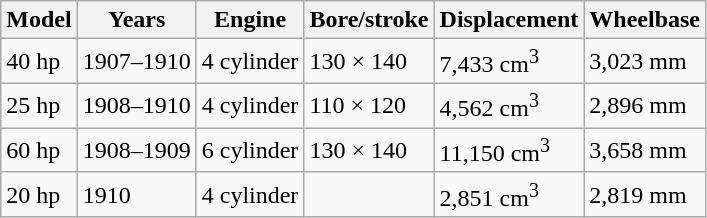<table class="wikitable">
<tr>
<th>Model</th>
<th>Years</th>
<th>Engine</th>
<th>Bore/stroke</th>
<th>Displacement</th>
<th>Wheelbase</th>
</tr>
<tr>
<td>40 hp</td>
<td>1907–1910</td>
<td>4 cylinder</td>
<td>130 × 140</td>
<td>7,433 cm<sup>3</sup></td>
<td>3,023 mm</td>
</tr>
<tr>
<td>25 hp</td>
<td>1908–1910</td>
<td>4 cylinder</td>
<td>110 × 120</td>
<td>4,562 cm<sup>3</sup></td>
<td>2,896 mm</td>
</tr>
<tr>
<td>60 hp</td>
<td>1908–1909</td>
<td>6 cylinder</td>
<td>130 × 140</td>
<td>11,150 cm<sup>3</sup></td>
<td>3,658 mm</td>
</tr>
<tr>
<td>20 hp</td>
<td>1910</td>
<td>4 cylinder</td>
<td></td>
<td>2,851 cm<sup>3</sup></td>
<td>2,819 mm</td>
</tr>
</table>
